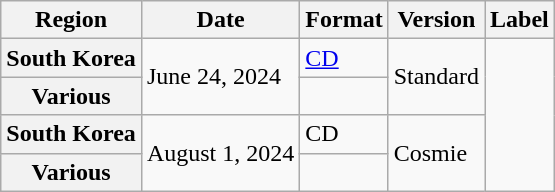<table class="wikitable plainrowheaders">
<tr>
<th scope="col">Region</th>
<th scope="col">Date</th>
<th scope="col">Format</th>
<th scope="col">Version</th>
<th scope="col">Label</th>
</tr>
<tr>
<th scope="row">South Korea</th>
<td rowspan="2">June 24, 2024</td>
<td><a href='#'>CD</a></td>
<td rowspan="2">Standard</td>
<td rowspan="4"></td>
</tr>
<tr>
<th scope="row">Various </th>
<td></td>
</tr>
<tr>
<th scope="row">South Korea</th>
<td rowspan="2">August 1, 2024</td>
<td>CD</td>
<td rowspan="2">Cosmie</td>
</tr>
<tr>
<th scope="row">Various </th>
<td></td>
</tr>
</table>
